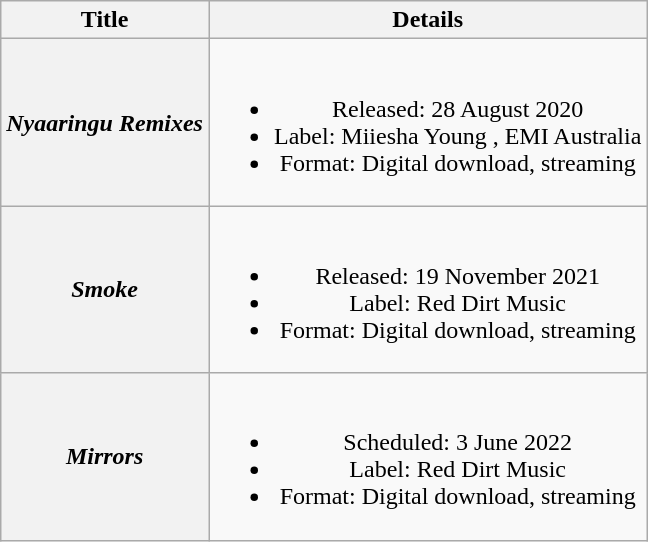<table class="wikitable plainrowheaders" style="text-align:center;">
<tr>
<th scope="col">Title</th>
<th scope="col">Details</th>
</tr>
<tr>
<th scope="row"><em>Nyaaringu Remixes</em></th>
<td><br><ul><li>Released: 28 August 2020</li><li>Label: Miiesha Young , EMI Australia</li><li>Format: Digital download, streaming</li></ul></td>
</tr>
<tr>
<th scope="row"><em>Smoke</em></th>
<td><br><ul><li>Released: 19 November 2021</li><li>Label: Red Dirt Music</li><li>Format: Digital download, streaming</li></ul></td>
</tr>
<tr>
<th scope="row"><em>Mirrors</em></th>
<td><br><ul><li>Scheduled: 3 June 2022</li><li>Label: Red Dirt Music</li><li>Format: Digital download, streaming</li></ul></td>
</tr>
</table>
